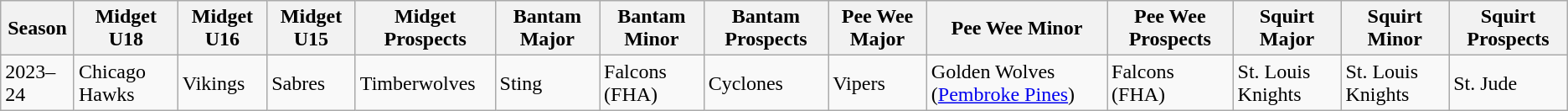<table class="wikitable">
<tr>
<th>Season</th>
<th>Midget U18</th>
<th>Midget U16</th>
<th>Midget U15</th>
<th>Midget Prospects</th>
<th>Bantam Major</th>
<th>Bantam Minor</th>
<th>Bantam Prospects</th>
<th>Pee Wee Major</th>
<th>Pee Wee Minor</th>
<th>Pee Wee Prospects</th>
<th>Squirt Major</th>
<th>Squirt Minor</th>
<th>Squirt Prospects</th>
</tr>
<tr>
<td>2023–24</td>
<td>Chicago Hawks</td>
<td>Vikings</td>
<td>Sabres</td>
<td>Timberwolves</td>
<td>Sting</td>
<td>Falcons (FHA)</td>
<td>Cyclones</td>
<td>Vipers</td>
<td>Golden Wolves (<a href='#'>Pembroke Pines</a>)</td>
<td>Falcons (FHA)</td>
<td>St. Louis Knights</td>
<td>St. Louis Knights</td>
<td>St. Jude</td>
</tr>
</table>
